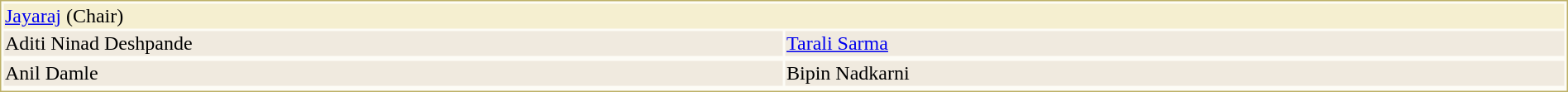<table style="width:100%;border: 1px solid #BEB168;background-color:#FDFCF6;">
<tr>
<td colspan="2" style="background-color:#F5EFD0;"> <a href='#'>Jayaraj</a> (Chair)</td>
</tr>
<tr style="background-color:#F0EADF;">
<td style="width:50%"> Aditi Ninad Deshpande</td>
<td style="width:50%"> <a href='#'>Tarali Sarma</a></td>
</tr>
<tr style="vertical-align:top;">
</tr>
<tr style="background-color:#F0EADF;">
<td style="width:50%"> Anil Damle</td>
<td style="width:50%"> Bipin Nadkarni</td>
</tr>
<tr style="vertical-align:top;">
</tr>
</table>
